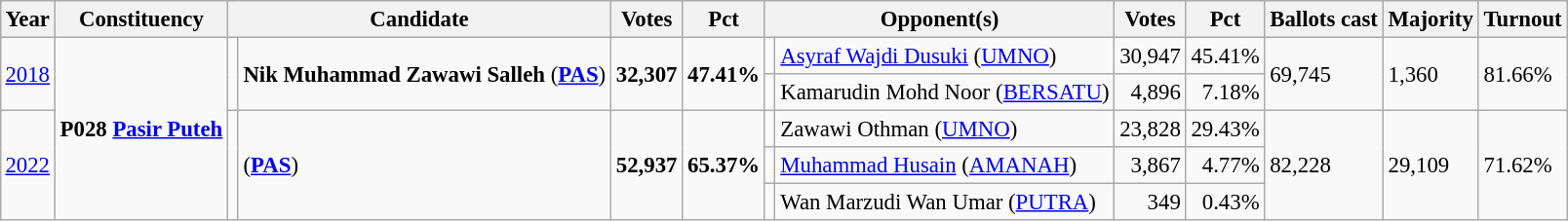<table class="wikitable" style="margin:0.5em ; font-size:95%">
<tr>
<th>Year</th>
<th>Constituency</th>
<th colspan=2>Candidate</th>
<th>Votes</th>
<th>Pct</th>
<th colspan=2>Opponent(s)</th>
<th>Votes</th>
<th>Pct</th>
<th>Ballots cast</th>
<th>Majority</th>
<th>Turnout</th>
</tr>
<tr>
<td rowspan=2><a href='#'>2018</a></td>
<td rowspan=5><strong>P028 <a href='#'>Pasir Puteh</a></strong></td>
<td rowspan=2 ></td>
<td rowspan=2><strong>Nik Muhammad Zawawi Salleh</strong> (<a href='#'><strong>PAS</strong></a>)</td>
<td rowspan=2 align="right"><strong>32,307</strong></td>
<td rowspan=2><strong>47.41%</strong></td>
<td></td>
<td><a href='#'>Asyraf Wajdi Dusuki</a> (<a href='#'>UMNO</a>)</td>
<td align="right">30,947</td>
<td>45.41%</td>
<td rowspan=2>69,745</td>
<td rowspan=2>1,360</td>
<td rowspan=2>81.66%</td>
</tr>
<tr>
<td></td>
<td>Kamarudin Mohd Noor (<a href='#'>BERSATU</a>)</td>
<td align="right">4,896</td>
<td align="right">7.18%</td>
</tr>
<tr>
<td rowspan=3><a href='#'>2022</a></td>
<td rowspan=3 ></td>
<td rowspan=3> (<a href='#'><strong>PAS</strong></a>)</td>
<td rowspan=3 align="right"><strong>52,937</strong></td>
<td rowspan=3><strong>65.37%</strong></td>
<td></td>
<td>Zawawi Othman (<a href='#'>UMNO</a>)</td>
<td align="right">23,828</td>
<td>29.43%</td>
<td rowspan=3>82,228</td>
<td rowspan=3>29,109</td>
<td rowspan=3>71.62%</td>
</tr>
<tr>
<td></td>
<td><a href='#'>Muhammad Husain</a> (<a href='#'>AMANAH</a>)</td>
<td align="right">3,867</td>
<td align="right">4.77%</td>
</tr>
<tr>
<td bgcolor=></td>
<td>Wan Marzudi Wan Umar (<a href='#'>PUTRA</a>)</td>
<td align="right">349</td>
<td align="right">0.43%</td>
</tr>
</table>
